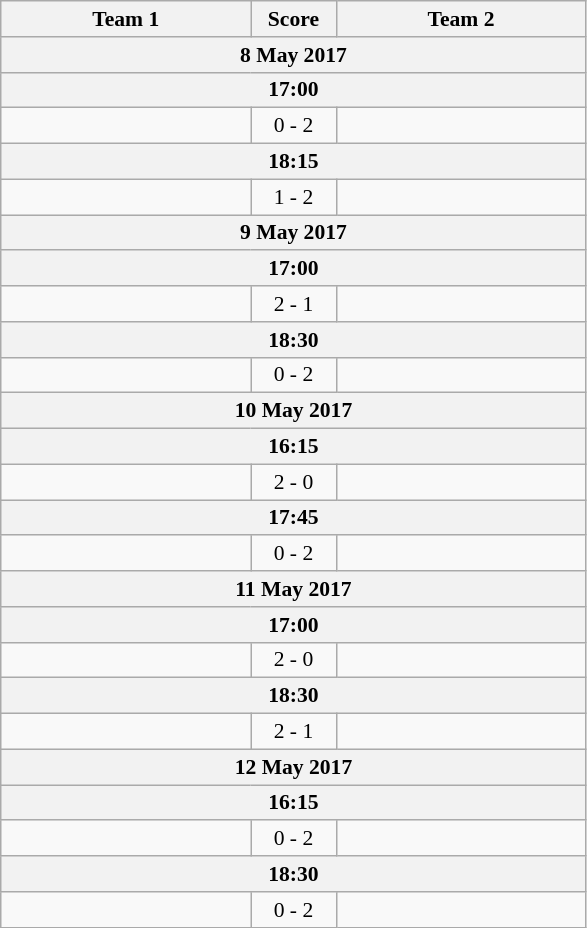<table class="wikitable" style="text-align: center; font-size:90% ">
<tr>
<th align="right" width="160">Team 1</th>
<th width="50">Score</th>
<th align="left" width="160">Team 2</th>
</tr>
<tr>
<th colspan=3>8 May 2017</th>
</tr>
<tr>
<th colspan=3>17:00</th>
</tr>
<tr>
<td align=right></td>
<td align=center>0 - 2</td>
<td align=left></td>
</tr>
<tr>
<th colspan=3>18:15</th>
</tr>
<tr>
<td align=right></td>
<td align=center>1 - 2</td>
<td align=left></td>
</tr>
<tr>
<th colspan=3>9 May 2017</th>
</tr>
<tr>
<th colspan=3>17:00</th>
</tr>
<tr>
<td align=right></td>
<td align=center>2 - 1</td>
<td align=left></td>
</tr>
<tr>
<th colspan=3>18:30</th>
</tr>
<tr>
<td align=right></td>
<td align=center>0 - 2</td>
<td align=left></td>
</tr>
<tr>
<th colspan=3>10 May 2017</th>
</tr>
<tr>
<th colspan=3>16:15</th>
</tr>
<tr>
<td align=right></td>
<td align=center>2 - 0</td>
<td align=left></td>
</tr>
<tr>
<th colspan=3>17:45</th>
</tr>
<tr>
<td align=right></td>
<td align=center>0 - 2</td>
<td align=left></td>
</tr>
<tr>
<th colspan=3>11 May 2017</th>
</tr>
<tr>
<th colspan=3>17:00</th>
</tr>
<tr>
<td align=right></td>
<td align=center>2 - 0</td>
<td align=left></td>
</tr>
<tr>
<th colspan=3>18:30</th>
</tr>
<tr>
<td align=right></td>
<td align=center>2 - 1</td>
<td align=left></td>
</tr>
<tr>
<th colspan=3>12 May 2017</th>
</tr>
<tr>
<th colspan=3>16:15</th>
</tr>
<tr>
<td align=right></td>
<td align=center>0 - 2</td>
<td align=left></td>
</tr>
<tr>
<th colspan=3>18:30</th>
</tr>
<tr>
<td align=right></td>
<td align=center>0 - 2</td>
<td align=left></td>
</tr>
</table>
